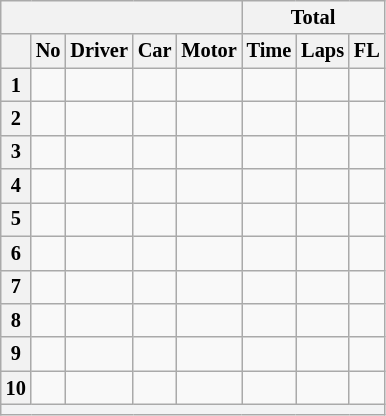<table class="wikitable" style="font-size:85%;">
<tr>
<th colspan="5"></th>
<th colspan="4" style="text-align:center;">Total</th>
</tr>
<tr>
<th style="text-align:center;"></th>
<th style="text-align:center;">No</th>
<th style="text-align:center;">Driver</th>
<th style="text-align:center;">Car</th>
<th style="text-align:center;">Motor</th>
<th style="text-align:center;">Time</th>
<th style="text-align:center;">Laps</th>
<th style="text-align:center;">FL</th>
</tr>
<tr>
<th style="text-align:center;">1</th>
<td style="text-align:center;"></td>
<td></td>
<td></td>
<td></td>
<td style="text-align:center;"></td>
<td style="text-align:center;"></td>
<td style="text-align:center;"></td>
</tr>
<tr>
<th style="text-align:center;">2</th>
<td style="text-align:center;"></td>
<td></td>
<td></td>
<td></td>
<td style="text-align:center;"></td>
<td style="text-align:center;"></td>
<td style="text-align:center;"></td>
</tr>
<tr>
<th style="text-align:center;">3</th>
<td style="text-align:center;"></td>
<td></td>
<td></td>
<td></td>
<td style="text-align:center;"></td>
<td style="text-align:center;"></td>
<td style="text-align:center;"></td>
</tr>
<tr>
<th style="text-align:center;">4</th>
<td style="text-align:center;"></td>
<td></td>
<td></td>
<td></td>
<td style="text-align:center;"></td>
<td style="text-align:center;"></td>
<td style="text-align:center;"></td>
</tr>
<tr>
<th style="text-align:center;">5</th>
<td style="text-align:center;"></td>
<td></td>
<td></td>
<td></td>
<td style="text-align:center;"></td>
<td style="text-align:center;"></td>
<td style="text-align:center;"></td>
</tr>
<tr>
<th style="text-align:center;">6</th>
<td style="text-align:center;"></td>
<td></td>
<td></td>
<td></td>
<td style="text-align:center;"></td>
<td style="text-align:center;"></td>
<td style="text-align:center;"></td>
</tr>
<tr>
<th style="text-align:center;">7</th>
<td style="text-align:center;"></td>
<td></td>
<td></td>
<td></td>
<td style="text-align:center;"></td>
<td style="text-align:center;"></td>
<td style="text-align:center;"></td>
</tr>
<tr>
<th style="text-align:center;">8</th>
<td style="text-align:center;"></td>
<td></td>
<td></td>
<td></td>
<td style="text-align:center;"></td>
<td style="text-align:center;"></td>
<td style="text-align:center;"></td>
</tr>
<tr>
<th style="text-align:center;">9</th>
<td style="text-align:center;"></td>
<td></td>
<td></td>
<td></td>
<td style="text-align:center;"></td>
<td style="text-align:center;"></td>
<td style="text-align:center;"></td>
</tr>
<tr>
<th style="text-align:center;">10</th>
<td style="text-align:center;"></td>
<td></td>
<td></td>
<td></td>
<td style="text-align:center;"></td>
<td style="text-align:center;"></td>
<td style="text-align:center;"></td>
</tr>
<tr>
<th style="background:#f2f3f4;" colspan="9"></th>
</tr>
</table>
